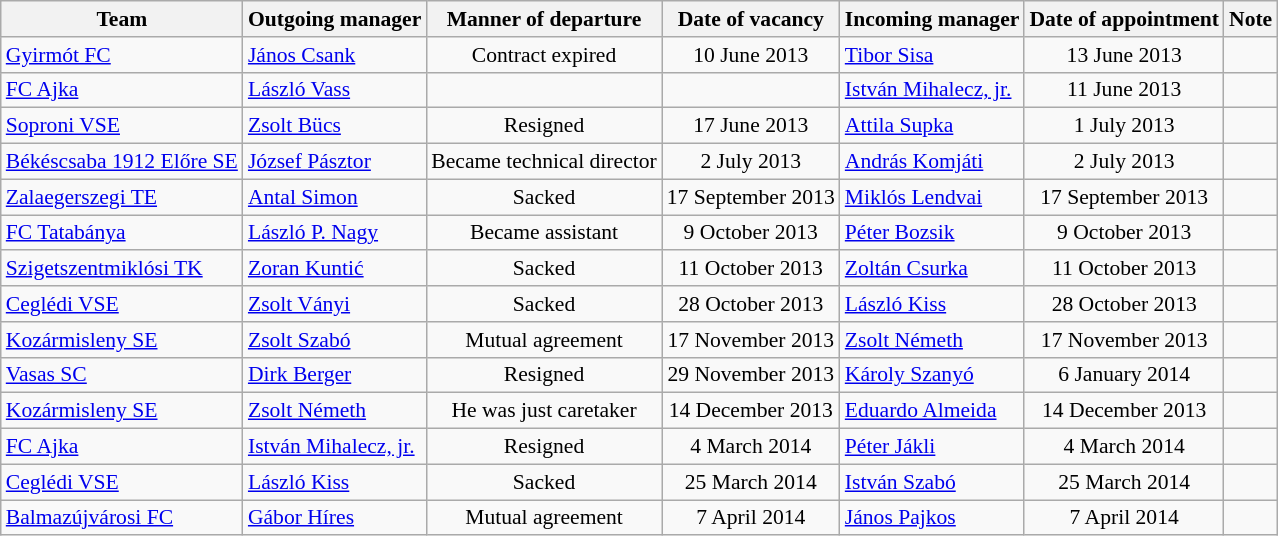<table class=wikitable style="text-align:center; font-size:90%">
<tr>
<th>Team</th>
<th>Outgoing manager</th>
<th>Manner of departure</th>
<th>Date of vacancy</th>
<th>Incoming manager</th>
<th>Date of appointment</th>
<th>Note</th>
</tr>
<tr>
<td align=left><a href='#'>Gyirmót FC</a></td>
<td align=left> <a href='#'>János Csank</a></td>
<td>Contract expired</td>
<td>10 June 2013</td>
<td align=left> <a href='#'>Tibor Sisa</a></td>
<td>13 June 2013</td>
<td></td>
</tr>
<tr>
<td align=left><a href='#'>FC Ajka</a></td>
<td align=left> <a href='#'>László Vass</a></td>
<td></td>
<td></td>
<td align=left> <a href='#'>István Mihalecz, jr.</a></td>
<td>11 June 2013</td>
<td></td>
</tr>
<tr>
<td align=left><a href='#'>Soproni VSE</a></td>
<td align=left> <a href='#'>Zsolt Bücs</a></td>
<td>Resigned</td>
<td>17 June 2013</td>
<td align="left"> <a href='#'>Attila Supka</a></td>
<td>1 July 2013</td>
<td></td>
</tr>
<tr>
<td align=left><a href='#'>Békéscsaba 1912 Előre SE</a></td>
<td align=left> <a href='#'>József Pásztor</a></td>
<td>Became technical director</td>
<td>2 July 2013</td>
<td align=left> <a href='#'>András Komjáti</a></td>
<td>2 July 2013</td>
<td></td>
</tr>
<tr>
<td align=left><a href='#'>Zalaegerszegi TE</a></td>
<td align=left> <a href='#'>Antal Simon</a></td>
<td>Sacked</td>
<td>17 September 2013</td>
<td align=left> <a href='#'>Miklós Lendvai</a></td>
<td>17 September 2013</td>
<td></td>
</tr>
<tr>
<td align=left><a href='#'>FC Tatabánya</a></td>
<td align=left> <a href='#'>László P. Nagy</a></td>
<td>Became assistant</td>
<td>9 October 2013</td>
<td align=left> <a href='#'>Péter Bozsik</a></td>
<td>9 October 2013</td>
<td></td>
</tr>
<tr>
<td align=left><a href='#'>Szigetszentmiklósi TK</a></td>
<td align=left> <a href='#'>Zoran Kuntić</a></td>
<td>Sacked</td>
<td>11 October 2013</td>
<td align=left> <a href='#'>Zoltán Csurka</a></td>
<td>11 October 2013</td>
<td></td>
</tr>
<tr>
<td align=left><a href='#'>Ceglédi VSE</a></td>
<td align=left> <a href='#'>Zsolt Ványi</a></td>
<td>Sacked</td>
<td>28 October 2013</td>
<td align=left> <a href='#'>László Kiss</a></td>
<td>28 October 2013</td>
<td></td>
</tr>
<tr>
<td align=left><a href='#'>Kozármisleny SE</a></td>
<td align=left> <a href='#'>Zsolt Szabó</a></td>
<td>Mutual agreement</td>
<td>17 November 2013</td>
<td align=left> <a href='#'>Zsolt Németh</a></td>
<td>17 November 2013</td>
<td></td>
</tr>
<tr>
<td align=left><a href='#'>Vasas SC</a></td>
<td align=left> <a href='#'>Dirk Berger</a></td>
<td>Resigned</td>
<td>29 November 2013</td>
<td align=left> <a href='#'>Károly Szanyó</a></td>
<td>6 January 2014</td>
<td></td>
</tr>
<tr>
<td align=left><a href='#'>Kozármisleny SE</a></td>
<td align=left> <a href='#'>Zsolt Németh</a></td>
<td>He was just caretaker</td>
<td>14 December 2013</td>
<td align=left> <a href='#'>Eduardo Almeida</a></td>
<td>14 December 2013</td>
<td></td>
</tr>
<tr>
<td align=left><a href='#'>FC Ajka</a></td>
<td align=left> <a href='#'>István Mihalecz, jr.</a></td>
<td>Resigned</td>
<td>4 March 2014</td>
<td align=left> <a href='#'>Péter Jákli</a></td>
<td>4 March 2014</td>
<td></td>
</tr>
<tr>
<td align=left><a href='#'>Ceglédi VSE</a></td>
<td align=left> <a href='#'>László Kiss</a></td>
<td>Sacked</td>
<td>25 March 2014</td>
<td align=left> <a href='#'>István Szabó</a></td>
<td>25 March 2014</td>
<td></td>
</tr>
<tr>
<td align=left><a href='#'>Balmazújvárosi FC</a></td>
<td align=left> <a href='#'>Gábor Híres</a></td>
<td>Mutual agreement</td>
<td>7 April 2014</td>
<td align=left> <a href='#'>János Pajkos</a></td>
<td>7 April 2014</td>
<td></td>
</tr>
</table>
